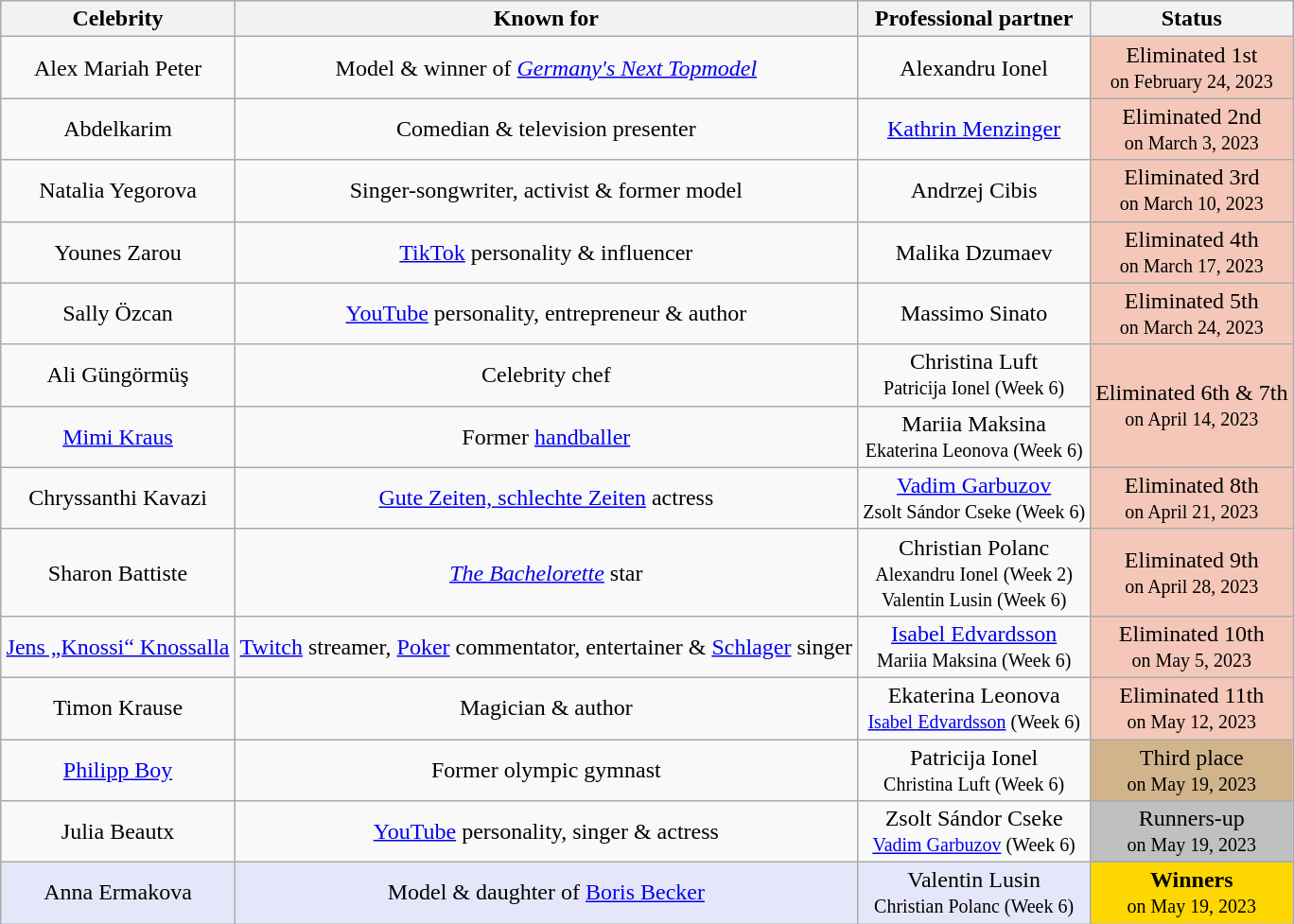<table class= "wikitable sortable" style="text-align: center; margin:auto; align: center">
<tr>
<th>Celebrity</th>
<th>Known for</th>
<th>Professional partner</th>
<th>Status</th>
</tr>
<tr>
<td>Alex Mariah Peter</td>
<td>Model & winner of <em><a href='#'>Germany's Next Topmodel</a></em></td>
<td>Alexandru Ionel</td>
<td bgcolor="#F4C7B8">Eliminated 1st<br><small>on February 24, 2023</small></td>
</tr>
<tr>
<td>Abdelkarim</td>
<td>Comedian & television presenter</td>
<td><a href='#'>Kathrin Menzinger</a></td>
<td bgcolor="#F4C7B8">Eliminated 2nd<br><small>on March 3, 2023</small></td>
</tr>
<tr>
<td>Natalia Yegorova</td>
<td>Singer-songwriter, activist & former model</td>
<td>Andrzej Cibis</td>
<td bgcolor="#F4C7B8">Eliminated 3rd<br><small>on March 10, 2023</small></td>
</tr>
<tr>
<td>Younes Zarou</td>
<td><a href='#'>TikTok</a> personality & influencer</td>
<td>Malika Dzumaev</td>
<td bgcolor="#F4C7B8">Eliminated 4th<br><small>on March 17, 2023</small></td>
</tr>
<tr>
<td>Sally Özcan</td>
<td><a href='#'>YouTube</a> personality, entrepreneur & author</td>
<td>Massimo Sinato</td>
<td bgcolor="#F4C7B8">Eliminated 5th<br><small>on March 24, 2023</small></td>
</tr>
<tr>
<td>Ali Güngörmüş</td>
<td>Celebrity chef</td>
<td>Christina Luft<br><small>Patricija Ionel (Week 6)</small></td>
<td rowspan="2" bgcolor="#F4C7B8">Eliminated 6th & 7th<br><small>on April 14, 2023</small></td>
</tr>
<tr>
<td><a href='#'>Mimi Kraus</a></td>
<td>Former <a href='#'>handballer</a></td>
<td>Mariia Maksina<br><small>Ekaterina Leonova (Week 6)</small></td>
</tr>
<tr>
<td>Chryssanthi Kavazi</td>
<td><a href='#'>Gute Zeiten, schlechte Zeiten</a> actress</td>
<td><a href='#'>Vadim Garbuzov</a><br><small>Zsolt Sándor Cseke (Week 6)</small></td>
<td bgcolor="#F4C7B8">Eliminated 8th<br><small>on April 21, 2023</small></td>
</tr>
<tr>
<td>Sharon Battiste</td>
<td><em><a href='#'>The Bachelorette</a></em> star</td>
<td>Christian Polanc<br><small>Alexandru Ionel (Week 2)</small><br><small>Valentin Lusin (Week 6)</small></td>
<td bgcolor="#F4C7B8">Eliminated 9th<br><small>on April 28, 2023</small></td>
</tr>
<tr>
<td><a href='#'>Jens „Knossi“ Knossalla</a></td>
<td><a href='#'>Twitch</a> streamer, <a href='#'>Poker</a> commentator, entertainer & <a href='#'>Schlager</a> singer</td>
<td><a href='#'>Isabel Edvardsson</a><br><small>Mariia Maksina (Week 6)</small></td>
<td bgcolor="#F4C7B8">Eliminated 10th<br><small>on May 5, 2023</small></td>
</tr>
<tr>
<td>Timon Krause</td>
<td>Magician & author</td>
<td>Ekaterina Leonova<br><small><a href='#'>Isabel Edvardsson</a> (Week 6)</small></td>
<td bgcolor="#F4C7B8">Eliminated 11th<br><small>on May 12, 2023</small></td>
</tr>
<tr>
<td><a href='#'>Philipp Boy</a></td>
<td>Former olympic gymnast</td>
<td>Patricija Ionel<br><small>Christina Luft (Week 6)</small></td>
<td bgcolor="tan">Third place<br><small>on May 19, 2023</small></td>
</tr>
<tr>
<td>Julia Beautx</td>
<td><a href='#'>YouTube</a> personality, singer & actress</td>
<td>Zsolt Sándor Cseke<br><small><a href='#'>Vadim Garbuzov</a> (Week 6)</small></td>
<td bgcolor="silver">Runners-up<br><small>on May 19, 2023</small></td>
</tr>
<tr bgcolor="lavender">
<td>Anna Ermakova</td>
<td>Model & daughter of <a href='#'>Boris Becker</a></td>
<td>Valentin Lusin<br><small>Christian Polanc (Week 6)</small></td>
<td bgcolor="gold"><strong>Winners</strong><br><small>on May 19, 2023</small></td>
</tr>
</table>
